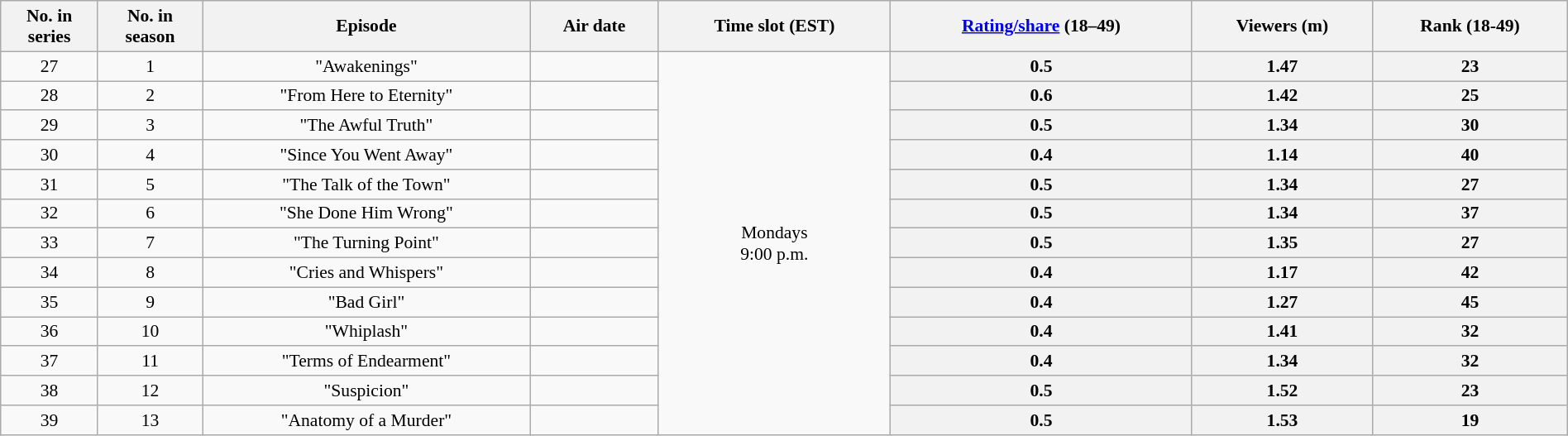<table class="wikitable" style="font-size:90%; text-align:center; width: 100%; margin-left: auto; margin-right: auto;">
<tr>
<th>No. in<br>series</th>
<th>No. in<br>season</th>
<th>Episode</th>
<th>Air date</th>
<th>Time slot (EST)</th>
<th><a href='#'>Rating/share</a> (18–49)</th>
<th>Viewers (m)</th>
<th>Rank (18-49)</th>
</tr>
<tr>
<td style="text-align:center">27</td>
<td style="text-align:center">1</td>
<td>"Awakenings"</td>
<td></td>
<td style="text-align:center" rowspan=13>Mondays<br>9:00 p.m.</td>
<th>0.5</th>
<th>1.47</th>
<th>23</th>
</tr>
<tr>
<td style="text-align:center">28</td>
<td style="text-align:center">2</td>
<td>"From Here to Eternity"</td>
<td></td>
<th>0.6</th>
<th>1.42</th>
<th>25</th>
</tr>
<tr>
<td style="text-align:center">29</td>
<td style="text-align:center">3</td>
<td>"The Awful Truth"</td>
<td></td>
<th>0.5</th>
<th>1.34</th>
<th>30</th>
</tr>
<tr>
<td style="text-align:center">30</td>
<td style="text-align:center">4</td>
<td>"Since You Went Away"</td>
<td></td>
<th>0.4</th>
<th>1.14</th>
<th>40</th>
</tr>
<tr>
<td style="text-align:center">31</td>
<td style="text-align:center">5</td>
<td>"The Talk of the Town"</td>
<td></td>
<th>0.5</th>
<th>1.34</th>
<th>27</th>
</tr>
<tr>
<td style="text-align:center">32</td>
<td style="text-align:center">6</td>
<td>"She Done Him Wrong"</td>
<td></td>
<th>0.5</th>
<th>1.34</th>
<th>37</th>
</tr>
<tr>
<td style="text-align:center">33</td>
<td style="text-align:center">7</td>
<td>"The Turning Point"</td>
<td></td>
<th>0.5</th>
<th>1.35</th>
<th>27</th>
</tr>
<tr>
<td style="text-align:center">34</td>
<td style="text-align:center">8</td>
<td>"Cries and Whispers"</td>
<td></td>
<th>0.4</th>
<th>1.17</th>
<th>42</th>
</tr>
<tr>
<td style="text-align:center">35</td>
<td style="text-align:center">9</td>
<td>"Bad Girl"</td>
<td></td>
<th>0.4</th>
<th>1.27</th>
<th>45</th>
</tr>
<tr>
<td style="text-align:center">36</td>
<td style="text-align:center">10</td>
<td>"Whiplash"</td>
<td></td>
<th>0.4</th>
<th>1.41</th>
<th>32</th>
</tr>
<tr>
<td style="text-align:center">37</td>
<td style="text-align:center">11</td>
<td>"Terms of Endearment"</td>
<td></td>
<th>0.4</th>
<th>1.34</th>
<th>32</th>
</tr>
<tr>
<td style="text-align:center">38</td>
<td style="text-align:center">12</td>
<td>"Suspicion"</td>
<td></td>
<th>0.5</th>
<th>1.52</th>
<th>23</th>
</tr>
<tr>
<td style="text-align:center">39</td>
<td style="text-align:center">13</td>
<td>"Anatomy of a Murder"</td>
<td></td>
<th>0.5</th>
<th>1.53</th>
<th>19</th>
</tr>
</table>
